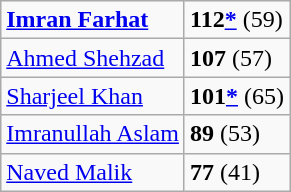<table class="wikitable">
<tr>
<td><strong><a href='#'>Imran Farhat</a></strong></td>
<td><strong>112<a href='#'>*</a></strong> (59)</td>
</tr>
<tr>
<td><a href='#'>Ahmed Shehzad</a></td>
<td><strong>107</strong> (57)</td>
</tr>
<tr>
<td><a href='#'>Sharjeel Khan</a></td>
<td><strong>101<a href='#'>*</a></strong> (65)</td>
</tr>
<tr>
<td><a href='#'>Imranullah Aslam</a></td>
<td><strong>89</strong> (53)</td>
</tr>
<tr>
<td><a href='#'>Naved Malik</a></td>
<td><strong>77</strong> (41)</td>
</tr>
</table>
